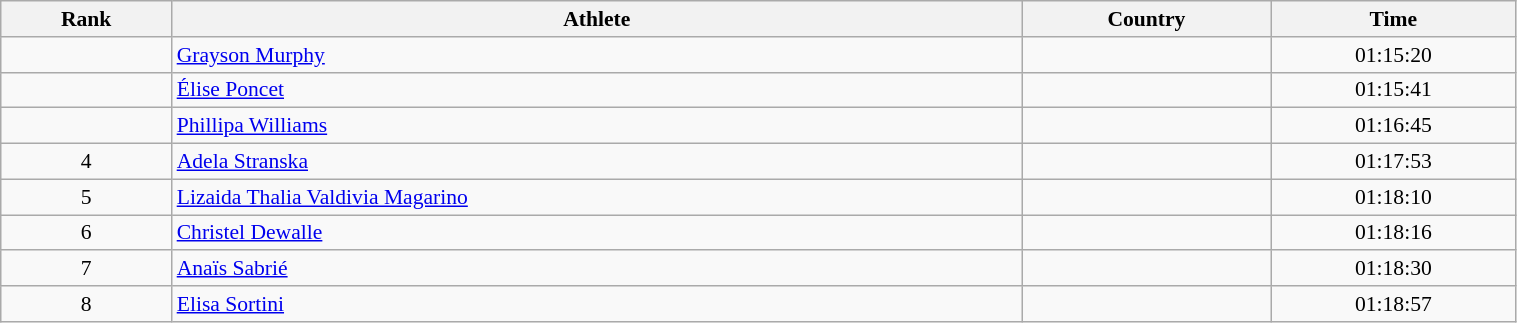<table class="wikitable" width=80% style="font-size:90%; text-align:left;">
<tr>
<th>Rank</th>
<th>Athlete</th>
<th>Country</th>
<th>Time</th>
</tr>
<tr align="center">
<td align="center"></td>
<td align="left"><a href='#'>Grayson Murphy</a></td>
<td align="left"></td>
<td>01:15:20</td>
</tr>
<tr align="center">
<td></td>
<td align="left"><a href='#'>Élise Poncet</a></td>
<td align="left"></td>
<td>01:15:41</td>
</tr>
<tr align="center">
<td></td>
<td align="left"><a href='#'>Phillipa Williams</a></td>
<td align="left"></td>
<td>01:16:45</td>
</tr>
<tr align="center">
<td>4</td>
<td align="left"><a href='#'>Adela Stranska</a></td>
<td align="left"></td>
<td>01:17:53</td>
</tr>
<tr align="center">
<td>5</td>
<td align="left"><a href='#'>Lizaida Thalia Valdivia Magarino</a></td>
<td align="left"></td>
<td>01:18:10</td>
</tr>
<tr align="center">
<td>6</td>
<td align="left"><a href='#'>Christel Dewalle</a></td>
<td align="left"></td>
<td>01:18:16</td>
</tr>
<tr align="center">
<td>7</td>
<td align="left"><a href='#'>Anaïs Sabrié</a></td>
<td align="left"></td>
<td>01:18:30</td>
</tr>
<tr align="center">
<td>8</td>
<td align="left"><a href='#'>Elisa Sortini</a></td>
<td align="left"></td>
<td>01:18:57</td>
</tr>
</table>
